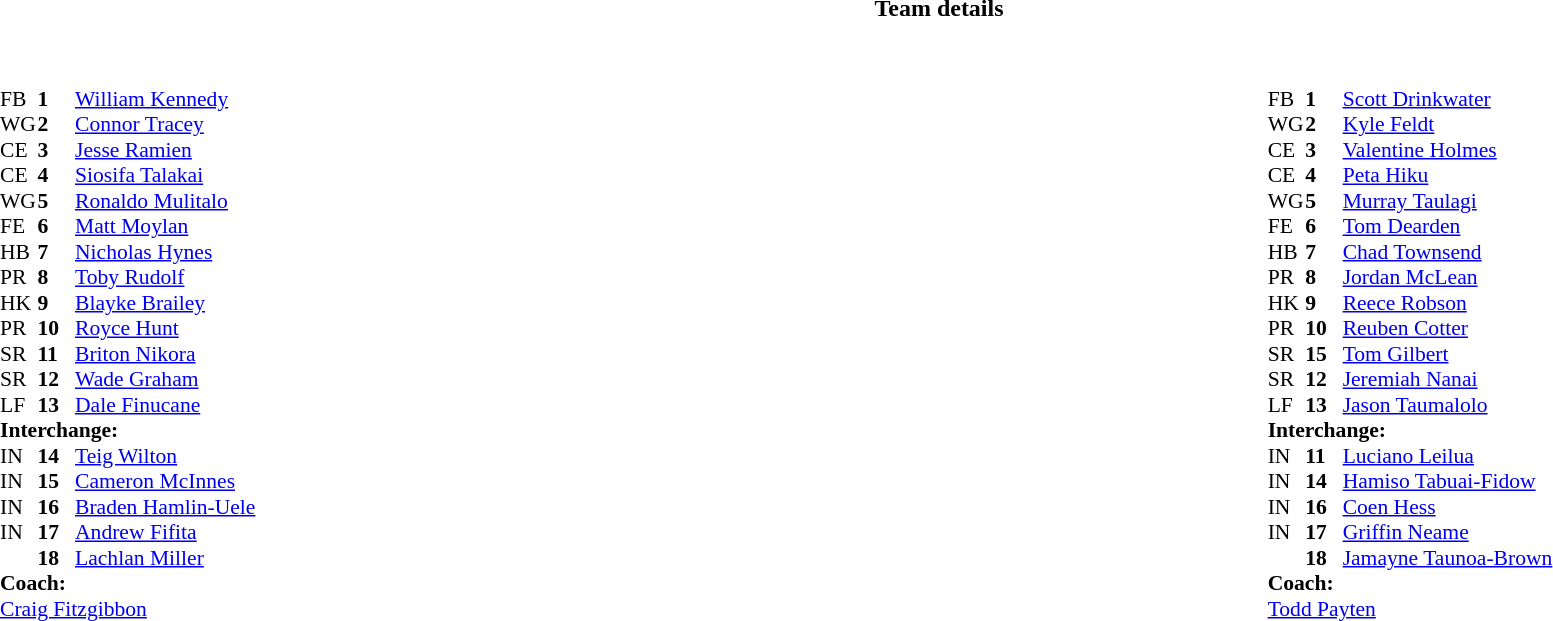<table border="0" width="100%" class="collapsible collapsed">
<tr>
<th>Team details</th>
</tr>
<tr>
<td><br><table width="100%">
<tr>
<td valign="top" width="50%"><br><table style="font-size: 90%" cellspacing="0" cellpadding="0">
<tr>
<th width="25"></th>
<th width="25"></th>
</tr>
<tr>
<td>FB</td>
<td><strong>1</strong></td>
<td><a href='#'>William Kennedy</a></td>
</tr>
<tr>
<td>WG</td>
<td><strong>2</strong></td>
<td><a href='#'>Connor Tracey</a></td>
</tr>
<tr>
<td>CE</td>
<td><strong>3</strong></td>
<td><a href='#'>Jesse Ramien</a></td>
</tr>
<tr>
<td>CE</td>
<td><strong>4</strong></td>
<td><a href='#'>Siosifa Talakai</a></td>
</tr>
<tr>
<td>WG</td>
<td><strong>5</strong></td>
<td><a href='#'>Ronaldo Mulitalo</a></td>
</tr>
<tr>
<td>FE</td>
<td><strong>6</strong></td>
<td><a href='#'>Matt Moylan</a></td>
</tr>
<tr>
<td>HB</td>
<td><strong>7</strong></td>
<td><a href='#'>Nicholas Hynes</a></td>
</tr>
<tr>
<td>PR</td>
<td><strong>8</strong></td>
<td><a href='#'>Toby Rudolf</a></td>
</tr>
<tr>
<td>HK</td>
<td><strong>9</strong></td>
<td><a href='#'>Blayke Brailey</a></td>
</tr>
<tr>
<td>PR</td>
<td><strong>10</strong></td>
<td><a href='#'>Royce Hunt</a></td>
</tr>
<tr>
<td>SR</td>
<td><strong>11</strong></td>
<td><a href='#'>Briton Nikora</a></td>
</tr>
<tr>
<td>SR</td>
<td><strong>12</strong></td>
<td><a href='#'>Wade Graham</a></td>
</tr>
<tr>
<td>LF</td>
<td><strong>13</strong></td>
<td><a href='#'>Dale Finucane</a></td>
</tr>
<tr>
<td colspan=3><strong>Interchange:</strong></td>
</tr>
<tr>
<td>IN</td>
<td><strong>14</strong></td>
<td><a href='#'>Teig Wilton</a></td>
</tr>
<tr>
<td>IN</td>
<td><strong>15</strong></td>
<td><a href='#'>Cameron McInnes</a></td>
</tr>
<tr>
<td>IN</td>
<td><strong>16</strong></td>
<td><a href='#'>Braden Hamlin-Uele</a></td>
</tr>
<tr>
<td>IN</td>
<td><strong>17</strong></td>
<td><a href='#'>Andrew Fifita</a></td>
</tr>
<tr>
<td></td>
<td><strong>18</strong></td>
<td><a href='#'>Lachlan Miller</a></td>
</tr>
<tr>
<td colspan=3><strong>Coach:</strong></td>
</tr>
<tr>
<td colspan="3"><a href='#'>Craig Fitzgibbon</a></td>
</tr>
</table>
</td>
<td valign="top" width="50%"><br><table style="font-size: 90%" cellspacing="0" cellpadding="0" align="center">
<tr>
<th width="25"></th>
<th width="25"></th>
</tr>
<tr>
<td>FB</td>
<td><strong>1</strong></td>
<td><a href='#'>Scott Drinkwater</a></td>
</tr>
<tr>
<td>WG</td>
<td><strong>2</strong></td>
<td><a href='#'>Kyle Feldt</a></td>
</tr>
<tr>
<td>CE</td>
<td><strong>3</strong></td>
<td><a href='#'>Valentine Holmes</a></td>
</tr>
<tr>
<td>CE</td>
<td><strong>4</strong></td>
<td><a href='#'>Peta Hiku</a></td>
</tr>
<tr>
<td>WG</td>
<td><strong>5</strong></td>
<td><a href='#'>Murray Taulagi</a></td>
</tr>
<tr>
<td>FE</td>
<td><strong>6</strong></td>
<td><a href='#'>Tom Dearden</a></td>
</tr>
<tr>
<td>HB</td>
<td><strong>7</strong></td>
<td><a href='#'>Chad Townsend</a></td>
</tr>
<tr>
<td>PR</td>
<td><strong>8</strong></td>
<td><a href='#'>Jordan McLean</a></td>
</tr>
<tr>
<td>HK</td>
<td><strong>9</strong></td>
<td><a href='#'>Reece Robson</a></td>
</tr>
<tr>
<td>PR</td>
<td><strong>10</strong></td>
<td><a href='#'>Reuben Cotter</a></td>
</tr>
<tr>
<td>SR</td>
<td><strong>15</strong></td>
<td><a href='#'>Tom Gilbert</a></td>
</tr>
<tr>
<td>SR</td>
<td><strong>12</strong></td>
<td><a href='#'>Jeremiah Nanai</a></td>
</tr>
<tr>
<td>LF</td>
<td><strong>13</strong></td>
<td><a href='#'>Jason Taumalolo</a></td>
</tr>
<tr>
<td colspan=3><strong>Interchange:</strong></td>
</tr>
<tr>
<td>IN</td>
<td><strong>11</strong></td>
<td><a href='#'>Luciano Leilua</a></td>
</tr>
<tr>
<td>IN</td>
<td><strong>14</strong></td>
<td><a href='#'>Hamiso Tabuai-Fidow</a></td>
</tr>
<tr>
<td>IN</td>
<td><strong>16</strong></td>
<td><a href='#'>Coen Hess</a></td>
</tr>
<tr>
<td>IN</td>
<td><strong>17</strong></td>
<td><a href='#'>Griffin Neame</a></td>
</tr>
<tr>
<td></td>
<td><strong>18</strong></td>
<td><a href='#'>Jamayne Taunoa-Brown</a></td>
</tr>
<tr>
<td colspan=3><strong>Coach:</strong></td>
</tr>
<tr>
<td colspan="3"><a href='#'>Todd Payten</a></td>
</tr>
</table>
</td>
</tr>
</table>
</td>
</tr>
</table>
